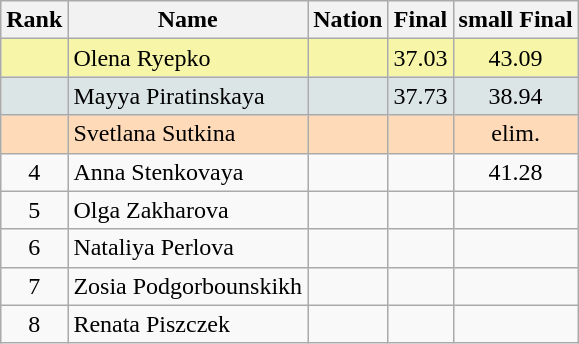<table class="wikitable sortable" style="text-align:center">
<tr>
<th>Rank</th>
<th>Name</th>
<th>Nation</th>
<th>Final</th>
<th>small Final</th>
</tr>
<tr bgcolor="#F7F6A8">
<td></td>
<td align="left">Olena Ryepko</td>
<td align="left"></td>
<td>37.03</td>
<td>43.09</td>
</tr>
<tr bgcolor="#DCE5E5">
<td></td>
<td align="left">Mayya Piratinskaya</td>
<td align="left"></td>
<td>37.73</td>
<td>38.94</td>
</tr>
<tr bgcolor="#FFDAB9">
<td></td>
<td align="left">Svetlana Sutkina</td>
<td align="left"></td>
<td></td>
<td>elim.</td>
</tr>
<tr>
<td align="center">4</td>
<td align="left">Anna Stenkovaya</td>
<td align="left"></td>
<td></td>
<td>41.28</td>
</tr>
<tr>
<td align="center">5</td>
<td align="left">Olga Zakharova</td>
<td align="left"></td>
<td></td>
<td></td>
</tr>
<tr>
<td align="center">6</td>
<td align="left">Nataliya Perlova</td>
<td align="left"></td>
<td></td>
<td></td>
</tr>
<tr>
<td align="center">7</td>
<td align="left">Zosia Podgorbounskikh</td>
<td align="left"></td>
<td></td>
<td></td>
</tr>
<tr>
<td align="center">8</td>
<td align="left">Renata Piszczek</td>
<td align="left"></td>
<td></td>
<td></td>
</tr>
</table>
